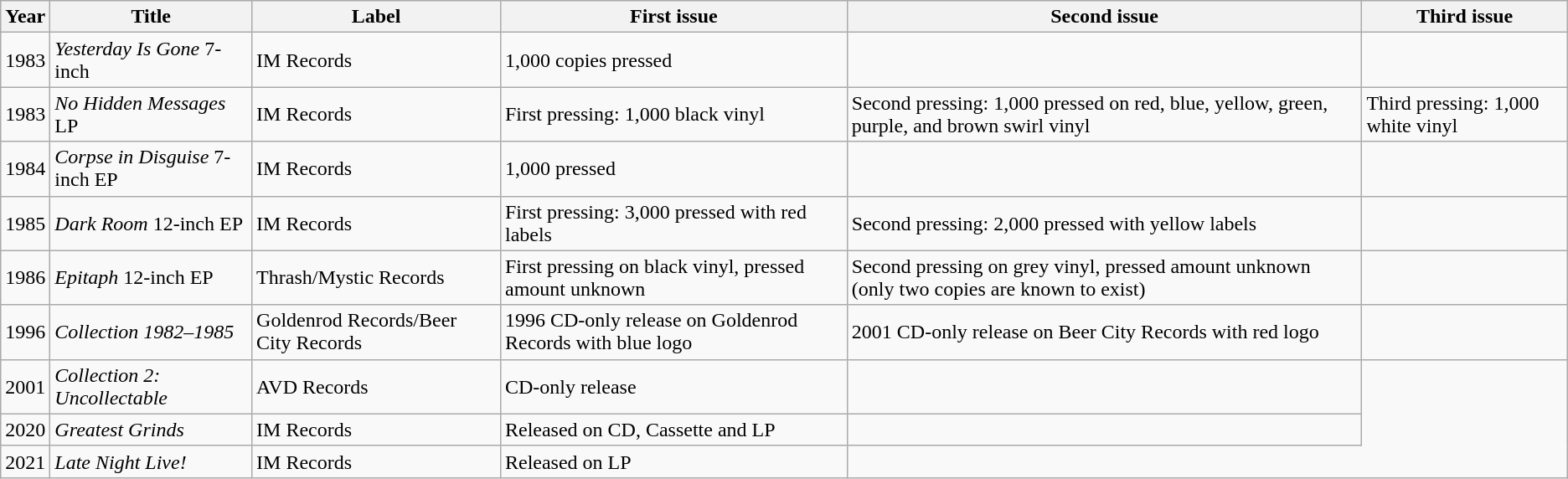<table class="wikitable">
<tr>
<th>Year</th>
<th>Title</th>
<th>Label</th>
<th>First issue</th>
<th>Second issue</th>
<th>Third issue</th>
</tr>
<tr>
<td>1983</td>
<td><em>Yesterday Is Gone</em> 7-inch</td>
<td>IM Records</td>
<td>1,000 copies pressed</td>
<td></td>
<td></td>
</tr>
<tr>
<td>1983</td>
<td><em>No Hidden Messages</em> LP</td>
<td>IM Records</td>
<td>First pressing: 1,000 black vinyl</td>
<td>Second pressing: 1,000 pressed on red, blue, yellow, green, purple, and brown swirl vinyl</td>
<td>Third pressing: 1,000 white vinyl</td>
</tr>
<tr>
<td>1984</td>
<td><em>Corpse in Disguise</em> 7-inch EP</td>
<td>IM Records</td>
<td>1,000 pressed</td>
<td></td>
<td></td>
</tr>
<tr>
<td>1985</td>
<td><em>Dark Room</em> 12-inch EP</td>
<td>IM Records</td>
<td>First pressing: 3,000 pressed with red labels</td>
<td>Second pressing: 2,000 pressed with yellow labels</td>
<td></td>
</tr>
<tr>
<td>1986</td>
<td><em>Epitaph</em> 12-inch EP</td>
<td>Thrash/Mystic Records</td>
<td>First pressing on black vinyl, pressed amount unknown</td>
<td>Second pressing on grey vinyl, pressed amount unknown (only two copies are known to exist)</td>
<td></td>
</tr>
<tr>
<td>1996</td>
<td><em>Collection 1982–1985</em></td>
<td>Goldenrod Records/Beer City Records</td>
<td>1996 CD-only release on Goldenrod Records with blue logo</td>
<td>2001 CD-only release on Beer City Records with red logo</td>
<td></td>
</tr>
<tr>
<td>2001</td>
<td><em>Collection 2: Uncollectable</em></td>
<td>AVD Records</td>
<td>CD-only release</td>
<td></td>
</tr>
<tr>
<td>2020</td>
<td><em>Greatest Grinds</em></td>
<td>IM Records</td>
<td>Released on CD, Cassette and LP</td>
<td></td>
</tr>
<tr>
<td>2021</td>
<td><em>Late Night Live!</em></td>
<td>IM Records</td>
<td>Released on LP</td>
</tr>
</table>
